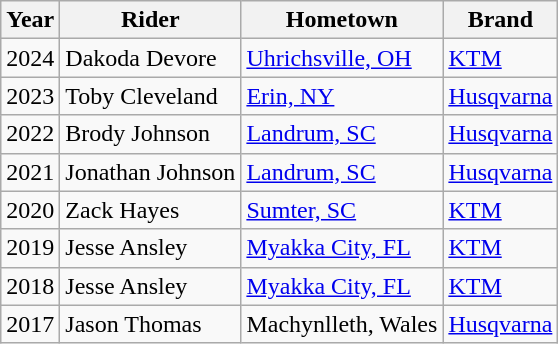<table class="wikitable">
<tr>
<th>Year</th>
<th>Rider</th>
<th>Hometown</th>
<th>Brand</th>
</tr>
<tr>
<td>2024</td>
<td>Dakoda Devore</td>
<td><a href='#'>Uhrichsville, OH</a></td>
<td><a href='#'>KTM</a></td>
</tr>
<tr>
<td>2023</td>
<td>Toby Cleveland</td>
<td><a href='#'>Erin, NY</a></td>
<td><a href='#'>Husqvarna</a></td>
</tr>
<tr>
<td>2022</td>
<td>Brody Johnson</td>
<td><a href='#'>Landrum, SC</a></td>
<td><a href='#'>Husqvarna</a></td>
</tr>
<tr>
<td>2021</td>
<td>Jonathan Johnson</td>
<td><a href='#'>Landrum, SC</a></td>
<td><a href='#'>Husqvarna</a></td>
</tr>
<tr>
<td>2020</td>
<td>Zack Hayes</td>
<td><a href='#'>Sumter, SC</a></td>
<td><a href='#'>KTM</a></td>
</tr>
<tr>
<td>2019</td>
<td>Jesse Ansley</td>
<td><a href='#'>Myakka City, FL</a></td>
<td><a href='#'>KTM</a></td>
</tr>
<tr>
<td>2018</td>
<td>Jesse Ansley</td>
<td><a href='#'>Myakka City, FL</a></td>
<td><a href='#'>KTM</a></td>
</tr>
<tr>
<td>2017</td>
<td>Jason Thomas</td>
<td>Machynlleth, Wales</td>
<td><a href='#'>Husqvarna</a></td>
</tr>
</table>
